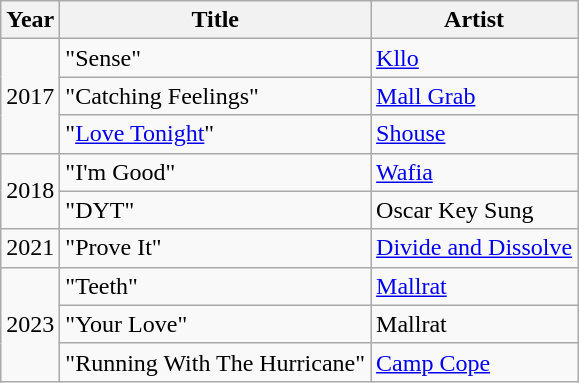<table class="wikitable">
<tr>
<th>Year</th>
<th>Title</th>
<th>Artist</th>
</tr>
<tr>
<td rowspan="3">2017</td>
<td>"Sense"</td>
<td><a href='#'>Kllo</a></td>
</tr>
<tr>
<td>"Catching Feelings"</td>
<td><a href='#'>Mall Grab</a></td>
</tr>
<tr>
<td>"<a href='#'>Love Tonight</a>"</td>
<td><a href='#'>Shouse</a></td>
</tr>
<tr>
<td rowspan="2">2018</td>
<td>"I'm Good"</td>
<td><a href='#'>Wafia</a></td>
</tr>
<tr>
<td>"DYT"</td>
<td>Oscar Key Sung</td>
</tr>
<tr>
<td>2021</td>
<td>"Prove It"</td>
<td><a href='#'>Divide and Dissolve</a></td>
</tr>
<tr>
<td rowspan="3">2023</td>
<td>"Teeth"</td>
<td><a href='#'>Mallrat</a></td>
</tr>
<tr>
<td>"Your Love"</td>
<td>Mallrat</td>
</tr>
<tr>
<td>"Running With The Hurricane"</td>
<td><a href='#'>Camp Cope</a></td>
</tr>
</table>
